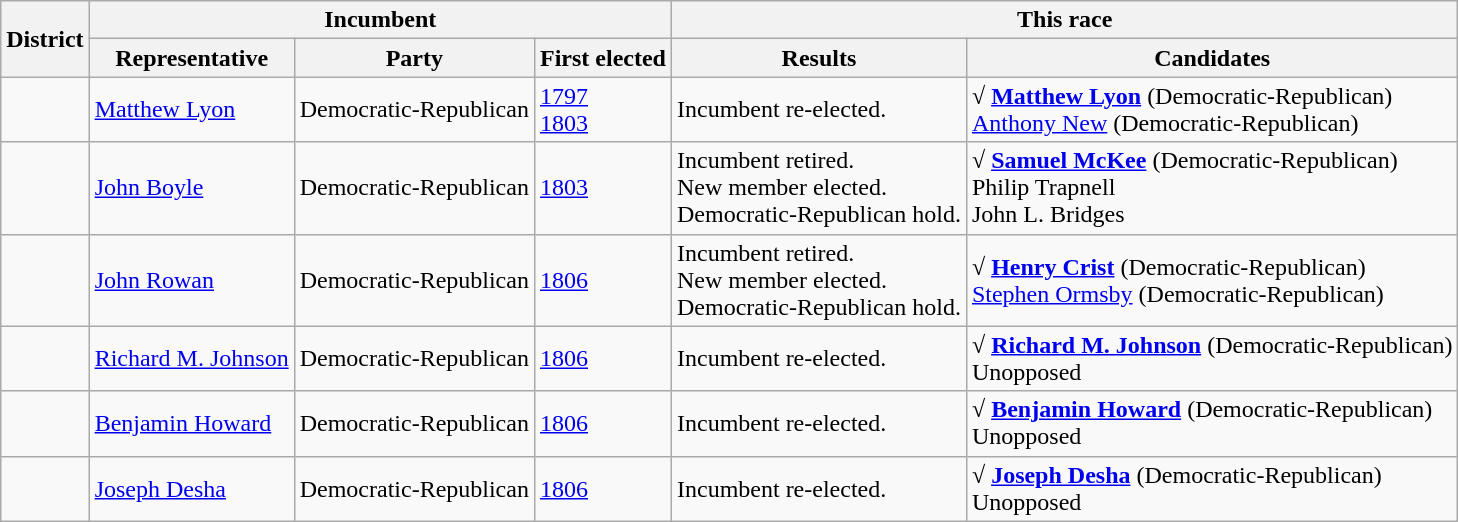<table class=wikitable>
<tr>
<th rowspan=2>District</th>
<th colspan=3>Incumbent</th>
<th colspan=2>This race</th>
</tr>
<tr>
<th>Representative</th>
<th>Party</th>
<th>First elected</th>
<th>Results</th>
<th>Candidates</th>
</tr>
<tr>
<td></td>
<td><a href='#'>Matthew Lyon</a></td>
<td>Democratic-Republican</td>
<td><a href='#'>1797 </a><br><a href='#'>1803</a></td>
<td>Incumbent re-elected.</td>
<td nowrap><strong>√ <a href='#'>Matthew Lyon</a></strong> (Democratic-Republican)<br><a href='#'>Anthony New</a> (Democratic-Republican)</td>
</tr>
<tr>
<td></td>
<td><a href='#'>John Boyle</a></td>
<td>Democratic-Republican</td>
<td><a href='#'>1803</a></td>
<td>Incumbent retired.<br>New member elected.<br>Democratic-Republican hold.</td>
<td nowrap><strong>√ <a href='#'>Samuel McKee</a></strong> (Democratic-Republican)<br>Philip Trapnell<br>John L. Bridges</td>
</tr>
<tr>
<td></td>
<td><a href='#'>John Rowan</a></td>
<td>Democratic-Republican</td>
<td><a href='#'>1806</a></td>
<td>Incumbent retired.<br>New member elected.<br>Democratic-Republican hold.</td>
<td nowrap><strong>√ <a href='#'>Henry Crist</a></strong> (Democratic-Republican)<br><a href='#'>Stephen Ormsby</a> (Democratic-Republican)</td>
</tr>
<tr>
<td></td>
<td><a href='#'>Richard M. Johnson</a></td>
<td>Democratic-Republican</td>
<td><a href='#'>1806</a></td>
<td>Incumbent re-elected.</td>
<td nowrap><strong>√ <a href='#'>Richard M. Johnson</a></strong> (Democratic-Republican)<br>Unopposed</td>
</tr>
<tr>
<td></td>
<td><a href='#'>Benjamin Howard</a></td>
<td>Democratic-Republican</td>
<td><a href='#'>1806</a></td>
<td>Incumbent re-elected.</td>
<td nowrap><strong>√ <a href='#'>Benjamin Howard</a></strong> (Democratic-Republican)<br>Unopposed</td>
</tr>
<tr>
<td></td>
<td><a href='#'>Joseph Desha</a></td>
<td>Democratic-Republican</td>
<td><a href='#'>1806</a></td>
<td>Incumbent re-elected.</td>
<td nowrap><strong>√ <a href='#'>Joseph Desha</a></strong> (Democratic-Republican)<br>Unopposed</td>
</tr>
</table>
